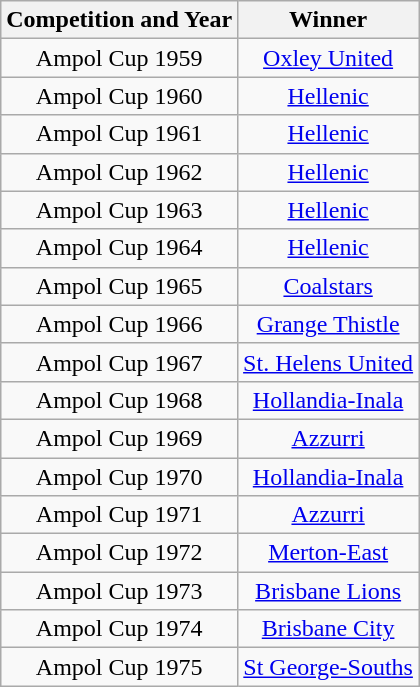<table class="wikitable" style="text-align:center">
<tr>
<th>Competition and Year</th>
<th>Winner</th>
</tr>
<tr>
<td>Ampol Cup 1959</td>
<td><a href='#'>Oxley United</a></td>
</tr>
<tr>
<td>Ampol Cup 1960</td>
<td><a href='#'>Hellenic</a></td>
</tr>
<tr>
<td>Ampol Cup 1961</td>
<td><a href='#'>Hellenic</a></td>
</tr>
<tr>
<td>Ampol Cup 1962</td>
<td><a href='#'>Hellenic</a></td>
</tr>
<tr>
<td>Ampol Cup 1963</td>
<td><a href='#'>Hellenic</a></td>
</tr>
<tr>
<td>Ampol Cup 1964</td>
<td><a href='#'>Hellenic</a></td>
</tr>
<tr>
<td>Ampol Cup 1965</td>
<td><a href='#'>Coalstars</a></td>
</tr>
<tr>
<td>Ampol Cup 1966</td>
<td><a href='#'>Grange Thistle</a></td>
</tr>
<tr>
<td>Ampol Cup 1967</td>
<td><a href='#'>St. Helens United</a></td>
</tr>
<tr>
<td>Ampol Cup 1968</td>
<td><a href='#'>Hollandia-Inala</a></td>
</tr>
<tr>
<td>Ampol Cup 1969</td>
<td><a href='#'>Azzurri</a></td>
</tr>
<tr>
<td>Ampol Cup 1970</td>
<td><a href='#'>Hollandia-Inala</a></td>
</tr>
<tr>
<td>Ampol Cup 1971</td>
<td><a href='#'>Azzurri</a></td>
</tr>
<tr>
<td>Ampol Cup 1972</td>
<td><a href='#'>Merton-East</a></td>
</tr>
<tr>
<td>Ampol Cup 1973</td>
<td><a href='#'>Brisbane Lions</a></td>
</tr>
<tr>
<td>Ampol Cup 1974</td>
<td><a href='#'>Brisbane City</a></td>
</tr>
<tr>
<td>Ampol Cup 1975</td>
<td><a href='#'>St George-Souths</a></td>
</tr>
</table>
